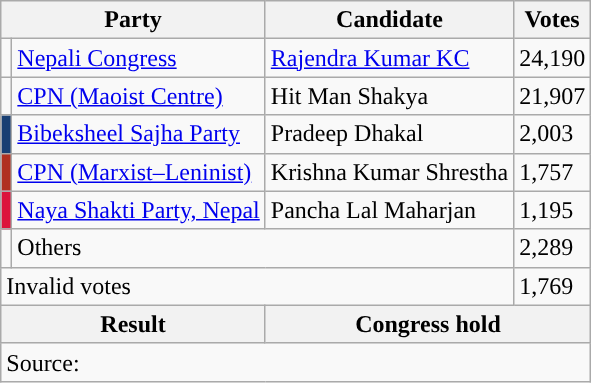<table class="wikitable">
<tr>
<th colspan="2">Party</th>
<th>Candidate</th>
<th>Votes</th>
</tr>
<tr>
<td style="background-color:"></td>
<td><a href='#'>Nepali Congress</a></td>
<td><a href='#'>Rajendra Kumar KC</a></td>
<td>24,190</td>
</tr>
<tr>
<td style="background-color:"></td>
<td><a href='#'>CPN (Maoist Centre)</a></td>
<td>Hit Man Shakya</td>
<td>21,907</td>
</tr>
<tr>
<td style="background-color:#183F73"></td>
<td><a href='#'>Bibeksheel Sajha Party</a></td>
<td>Pradeep Dhakal</td>
<td>2,003</td>
</tr>
<tr>
<td style="background-color:#B03020"></td>
<td><a href='#'>CPN (Marxist–Leninist)</a></td>
<td>Krishna Kumar Shrestha</td>
<td>1,757</td>
</tr>
<tr>
<td style="background-color:crimson"></td>
<td><a href='#'>Naya Shakti Party, Nepal</a></td>
<td>Pancha Lal Maharjan</td>
<td>1,195</td>
</tr>
<tr>
<td></td>
<td colspan="2">Others</td>
<td>2,289</td>
</tr>
<tr>
<td colspan="3">Invalid votes</td>
<td>1,769</td>
</tr>
<tr>
<th colspan="2">Result</th>
<th colspan="2">Congress hold</th>
</tr>
<tr>
<td colspan="4">Source: </td>
</tr>
</table>
